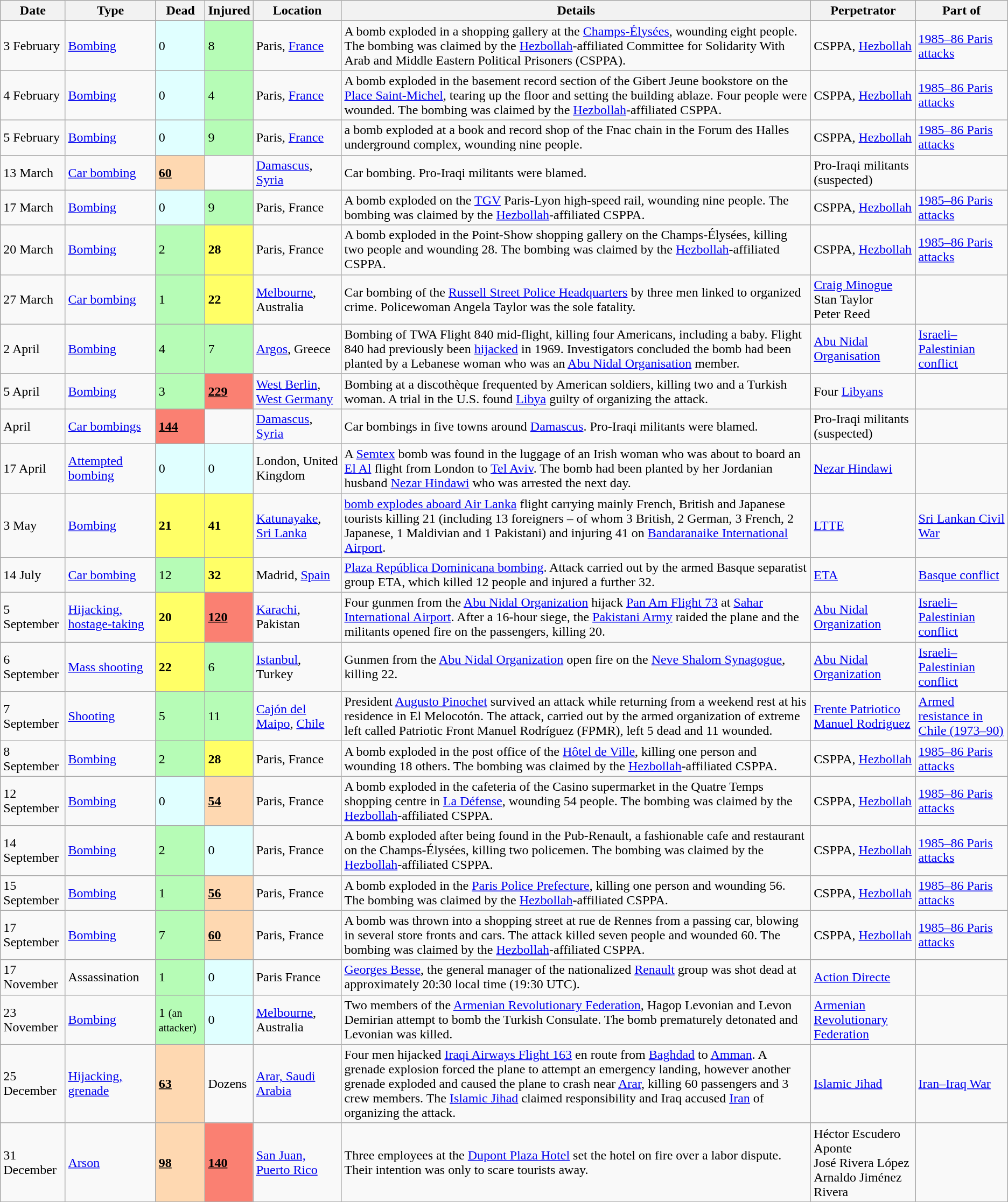<table class="wikitable sortable">
<tr>
<th>Date</th>
<th>Type</th>
<th data-sort-type="number">Dead</th>
<th data-sort-type="number">Injured</th>
<th>Location</th>
<th class="unsortable">Details</th>
<th>Perpetrator</th>
<th>Part of<br></th>
</tr>
<tr>
</tr>
<tr>
<td>3 February</td>
<td><a href='#'>Bombing</a></td>
<td style="background:#E0FFFF">0</td>
<td style="background:#B6FCB6">8</td>
<td>Paris, <a href='#'>France</a></td>
<td>A bomb exploded in a shopping gallery at the <a href='#'>Champs-Élysées</a>, wounding eight people. The bombing was claimed by the <a href='#'>Hezbollah</a>-affiliated Committee for Solidarity With Arab and Middle Eastern Political Prisoners (CSPPA).</td>
<td>CSPPA, <a href='#'>Hezbollah</a></td>
<td><a href='#'>1985–86 Paris attacks</a></td>
</tr>
<tr>
<td>4 February</td>
<td><a href='#'>Bombing</a></td>
<td style="background:#E0FFFF">0</td>
<td style="background:#B6FCB6">4</td>
<td>Paris, <a href='#'>France</a></td>
<td>A bomb exploded in the basement record section of the Gibert Jeune bookstore on the <a href='#'>Place Saint-Michel</a>, tearing up the floor and setting the building ablaze. Four people were wounded. The bombing was claimed by the <a href='#'>Hezbollah</a>-affiliated CSPPA.</td>
<td>CSPPA, <a href='#'>Hezbollah</a></td>
<td><a href='#'>1985–86 Paris attacks</a></td>
</tr>
<tr>
<td>5 February</td>
<td><a href='#'>Bombing</a></td>
<td style="background:#E0FFFF">0</td>
<td style="background:#B6FCB6">9</td>
<td>Paris, <a href='#'>France</a></td>
<td>a bomb exploded at a book and record shop of the Fnac chain in the Forum des Halles underground complex, wounding nine people.</td>
<td>CSPPA, <a href='#'>Hezbollah</a></td>
<td><a href='#'>1985–86 Paris attacks</a></td>
</tr>
<tr>
<td>13 March</td>
<td><a href='#'>Car bombing</a></td>
<td style="background:#FED8B1"><u><strong>60</strong></u></td>
<td></td>
<td><a href='#'>Damascus</a>, <a href='#'>Syria</a></td>
<td>Car bombing. Pro-Iraqi militants were blamed.</td>
<td>Pro-Iraqi militants (suspected)</td>
<td></td>
</tr>
<tr>
<td>17 March</td>
<td><a href='#'>Bombing</a></td>
<td style="background:#E0FFFF">0</td>
<td style="background:#B6FCB6">9</td>
<td>Paris, France</td>
<td>A bomb exploded on the <a href='#'>TGV</a> Paris-Lyon high-speed rail, wounding nine people. The bombing was claimed by the <a href='#'>Hezbollah</a>-affiliated CSPPA.</td>
<td>CSPPA, <a href='#'>Hezbollah</a></td>
<td><a href='#'>1985–86 Paris attacks</a></td>
</tr>
<tr>
<td>20 March</td>
<td><a href='#'>Bombing</a></td>
<td style="background:#B6FCB6">2</td>
<td style="background:#FFFF66"><strong>28</strong></td>
<td>Paris, France</td>
<td>A bomb exploded in the Point-Show shopping gallery on the Champs-Élysées, killing two people and wounding 28. The bombing was claimed by the <a href='#'>Hezbollah</a>-affiliated CSPPA.</td>
<td>CSPPA, <a href='#'>Hezbollah</a></td>
<td><a href='#'>1985–86 Paris attacks</a></td>
</tr>
<tr>
<td>27 March</td>
<td><a href='#'>Car bombing</a></td>
<td style="background:#B6FCB6">1</td>
<td style="background:#FFFF66"><strong>22</strong></td>
<td><a href='#'>Melbourne</a>, Australia</td>
<td>Car bombing of the <a href='#'>Russell Street Police Headquarters</a> by three men linked to organized crime. Policewoman Angela Taylor was the sole fatality.</td>
<td><a href='#'>Craig Minogue</a> <br> Stan Taylor <br> Peter Reed</td>
<td></td>
</tr>
<tr>
<td>2 April</td>
<td><a href='#'>Bombing</a></td>
<td style="background:#B6FCB6">4</td>
<td style="background:#B6FCB6">7</td>
<td><a href='#'>Argos</a>, Greece</td>
<td>Bombing of TWA Flight 840 mid-flight, killing four Americans, including a baby. Flight 840 had previously been <a href='#'>hijacked</a> in 1969. Investigators concluded the bomb had been planted by a Lebanese woman who was an <a href='#'>Abu Nidal Organisation</a> member.</td>
<td><a href='#'>Abu Nidal Organisation</a></td>
<td><a href='#'>Israeli–Palestinian conflict</a></td>
</tr>
<tr>
<td>5 April</td>
<td><a href='#'>Bombing</a></td>
<td style="background:#B6FCB6">3</td>
<td style="background:#FA8072"><u><strong>229</strong></u></td>
<td><a href='#'>West Berlin</a>, <a href='#'>West Germany</a></td>
<td>Bombing at a discothèque frequented by American soldiers, killing two and a Turkish woman. A trial in the U.S. found <a href='#'>Libya</a> guilty of organizing the attack.</td>
<td>Four <a href='#'>Libyans</a></td>
<td></td>
</tr>
<tr>
<td>April</td>
<td><a href='#'>Car bombings</a></td>
<td style="background:#FA8072"><u><strong>144</strong></u></td>
<td></td>
<td><a href='#'>Damascus</a>, <a href='#'>Syria</a></td>
<td>Car bombings in five towns around <a href='#'>Damascus</a>. Pro-Iraqi militants were blamed.</td>
<td>Pro-Iraqi militants (suspected)</td>
<td></td>
</tr>
<tr>
<td>17 April</td>
<td><a href='#'>Attempted bombing</a></td>
<td style="background:#E0FFFF">0</td>
<td style="background:#E0FFFF">0</td>
<td>London, United Kingdom</td>
<td>A <a href='#'>Semtex</a> bomb was found in the luggage of an Irish woman who was about to board an <a href='#'>El Al</a> flight from London to <a href='#'>Tel Aviv</a>. The bomb had been planted by her Jordanian husband <a href='#'>Nezar Hindawi</a> who was arrested the next day.</td>
<td><a href='#'>Nezar Hindawi</a></td>
<td></td>
</tr>
<tr>
<td>3 May</td>
<td><a href='#'>Bombing</a></td>
<td style="background:#FFFF66"><strong>21</strong></td>
<td style="background:#FFFF66"><strong>41</strong></td>
<td><a href='#'>Katunayake</a>, <a href='#'>Sri Lanka</a></td>
<td><a href='#'>bomb explodes aboard Air Lanka</a> flight carrying mainly French, British and Japanese tourists killing 21 (including 13 foreigners – of whom 3 British, 2 German, 3 French, 2 Japanese, 1 Maldivian and 1 Pakistani) and injuring 41 on <a href='#'>Bandaranaike International Airport</a>.</td>
<td><a href='#'>LTTE</a></td>
<td><a href='#'>Sri Lankan Civil War</a></td>
</tr>
<tr>
<td>14 July</td>
<td><a href='#'>Car bombing</a></td>
<td style="background:#B6FCB6">12</td>
<td style="background:#FFFF66"><strong>32</strong></td>
<td>Madrid, <a href='#'>Spain</a></td>
<td><a href='#'>Plaza República Dominicana bombing</a>. Attack carried out by the armed Basque separatist group ETA, which killed 12 people and injured a further 32.</td>
<td><a href='#'>ETA</a></td>
<td><a href='#'>Basque conflict</a></td>
</tr>
<tr>
<td>5 September</td>
<td><a href='#'>Hijacking, hostage-taking</a></td>
<td style="background:#FFFF66"><strong>20</strong></td>
<td style="background:#FA8072"><u><strong>120</strong></u></td>
<td><a href='#'>Karachi</a>, Pakistan</td>
<td>Four gunmen from the <a href='#'>Abu Nidal Organization</a> hijack <a href='#'>Pan Am Flight 73</a> at <a href='#'>Sahar International Airport</a>. After a 16-hour siege, the <a href='#'>Pakistani Army</a> raided the plane and the militants opened fire on the passengers, killing 20.</td>
<td><a href='#'>Abu Nidal Organization</a></td>
<td><a href='#'>Israeli–Palestinian conflict</a></td>
</tr>
<tr>
<td>6 September</td>
<td><a href='#'>Mass shooting</a></td>
<td style="background:#FFFF66"><strong>22</strong></td>
<td style="background:#B6FCB6">6</td>
<td><a href='#'>Istanbul</a>, Turkey</td>
<td>Gunmen from the <a href='#'>Abu Nidal Organization</a> open fire on the <a href='#'>Neve Shalom Synagogue</a>, killing 22.</td>
<td><a href='#'>Abu Nidal Organization</a></td>
<td><a href='#'>Israeli–Palestinian conflict</a></td>
</tr>
<tr>
<td>7 September</td>
<td><a href='#'>Shooting</a></td>
<td style="background:#B6FCB6">5</td>
<td style="background:#B6FCB6">11</td>
<td><a href='#'>Cajón del Maipo</a>, <a href='#'>Chile</a></td>
<td>President <a href='#'>Augusto Pinochet</a> survived an attack while returning from a weekend rest at his residence in El Melocotón. The attack, carried out by the armed organization of extreme left called Patriotic Front Manuel Rodríguez (FPMR), left 5 dead and 11 wounded.</td>
<td><a href='#'>Frente Patriotico Manuel Rodriguez</a></td>
<td><a href='#'>Armed resistance in Chile (1973–90)</a></td>
</tr>
<tr>
<td>8 September</td>
<td><a href='#'>Bombing</a></td>
<td style="background:#B6FCB6">2</td>
<td style="background:#FFFF66"><strong>28</strong></td>
<td>Paris, France</td>
<td>A bomb exploded in the post office of the <a href='#'>Hôtel de Ville</a>, killing one person and wounding 18 others. The bombing was claimed by the <a href='#'>Hezbollah</a>-affiliated CSPPA.</td>
<td>CSPPA, <a href='#'>Hezbollah</a></td>
<td><a href='#'>1985–86 Paris attacks</a></td>
</tr>
<tr>
<td>12 September</td>
<td><a href='#'>Bombing</a></td>
<td style="background:#E0FFFF">0</td>
<td style="background:#FED8B1"><u><strong>54</strong></u></td>
<td>Paris, France</td>
<td>A bomb exploded in the cafeteria of the Casino supermarket in the Quatre Temps shopping centre in <a href='#'>La Défense</a>, wounding 54 people. The bombing was claimed by the <a href='#'>Hezbollah</a>-affiliated CSPPA.</td>
<td>CSPPA, <a href='#'>Hezbollah</a></td>
<td><a href='#'>1985–86 Paris attacks</a></td>
</tr>
<tr>
<td>14 September</td>
<td><a href='#'>Bombing</a></td>
<td style="background:#B6FCB6">2</td>
<td style="background:#E0FFFF">0</td>
<td>Paris, France</td>
<td>A bomb exploded after being found in the Pub-Renault, a fashionable cafe and restaurant on the Champs-Élysées, killing two policemen. The bombing was claimed by the <a href='#'>Hezbollah</a>-affiliated CSPPA.</td>
<td>CSPPA, <a href='#'>Hezbollah</a></td>
<td><a href='#'>1985–86 Paris attacks</a></td>
</tr>
<tr>
<td>15 September</td>
<td><a href='#'>Bombing</a></td>
<td style="background:#B6FCB6">1</td>
<td style="background:#FED8B1"><u><strong>56</strong></u></td>
<td>Paris, France</td>
<td>A bomb exploded in the <a href='#'>Paris Police Prefecture</a>, killing one person and wounding 56. The bombing was claimed by the <a href='#'>Hezbollah</a>-affiliated CSPPA.</td>
<td>CSPPA, <a href='#'>Hezbollah</a></td>
<td><a href='#'>1985–86 Paris attacks</a></td>
</tr>
<tr>
<td>17 September</td>
<td><a href='#'>Bombing</a></td>
<td style="background:#B6FCB6">7</td>
<td style="background:#FED8B1"><u><strong>60</strong></u></td>
<td>Paris, France</td>
<td>A bomb was thrown into a shopping street at rue de Rennes from a passing car, blowing in several store fronts and cars. The attack killed seven people and wounded 60. The bombing was claimed by the <a href='#'>Hezbollah</a>-affiliated CSPPA.</td>
<td>CSPPA, <a href='#'>Hezbollah</a></td>
<td><a href='#'>1985–86 Paris attacks</a></td>
</tr>
<tr>
<td>17 November</td>
<td>Assassination</td>
<td style="background:#B6FCB6">1</td>
<td style="background:#E0FFFF">0</td>
<td>Paris France</td>
<td><a href='#'>Georges Besse</a>, the general manager of the nationalized <a href='#'>Renault</a> group was shot dead at approximately 20:30 local time (19:30 UTC).</td>
<td><a href='#'>Action Directe</a></td>
<td></td>
</tr>
<tr>
<td>23 November</td>
<td><a href='#'>Bombing</a></td>
<td style="background:#B6FCB6">1 <small> (an attacker) </small></td>
<td style="background:#E0FFFF">0</td>
<td><a href='#'>Melbourne</a>, Australia</td>
<td>Two members of the <a href='#'>Armenian Revolutionary Federation</a>, Hagop Levonian and Levon Demirian attempt to bomb the Turkish Consulate. The bomb prematurely detonated and Levonian was killed.</td>
<td><a href='#'>Armenian Revolutionary Federation</a></td>
<td></td>
</tr>
<tr>
<td>25 December</td>
<td><a href='#'>Hijacking, grenade</a></td>
<td style="background:#FED8B1"><u><strong>63</strong></u></td>
<td>Dozens</td>
<td><a href='#'>Arar, Saudi Arabia</a></td>
<td>Four men hijacked <a href='#'>Iraqi Airways Flight 163</a> en route from <a href='#'>Baghdad</a> to <a href='#'>Amman</a>. A grenade explosion forced the plane to attempt an emergency landing, however another grenade exploded and caused the plane to crash near <a href='#'>Arar</a>, killing 60 passengers and 3 crew members. The <a href='#'>Islamic Jihad</a> claimed responsibility and Iraq accused <a href='#'>Iran</a> of organizing the attack.</td>
<td><a href='#'>Islamic Jihad</a></td>
<td><a href='#'>Iran–Iraq War</a></td>
</tr>
<tr>
<td>31 December</td>
<td><a href='#'>Arson</a></td>
<td style="background:#FED8B1"><u><strong>98</strong></u></td>
<td style="background:#FA8072"><u><strong>140</strong></u></td>
<td><a href='#'>San Juan, Puerto Rico</a></td>
<td>Three employees at the <a href='#'>Dupont Plaza Hotel</a> set the hotel on fire over a labor dispute. Their intention was only to scare tourists away.</td>
<td>Héctor Escudero Aponte <br> José Rivera López <br> Arnaldo Jiménez Rivera</td>
<td></td>
</tr>
<tr>
</tr>
</table>
